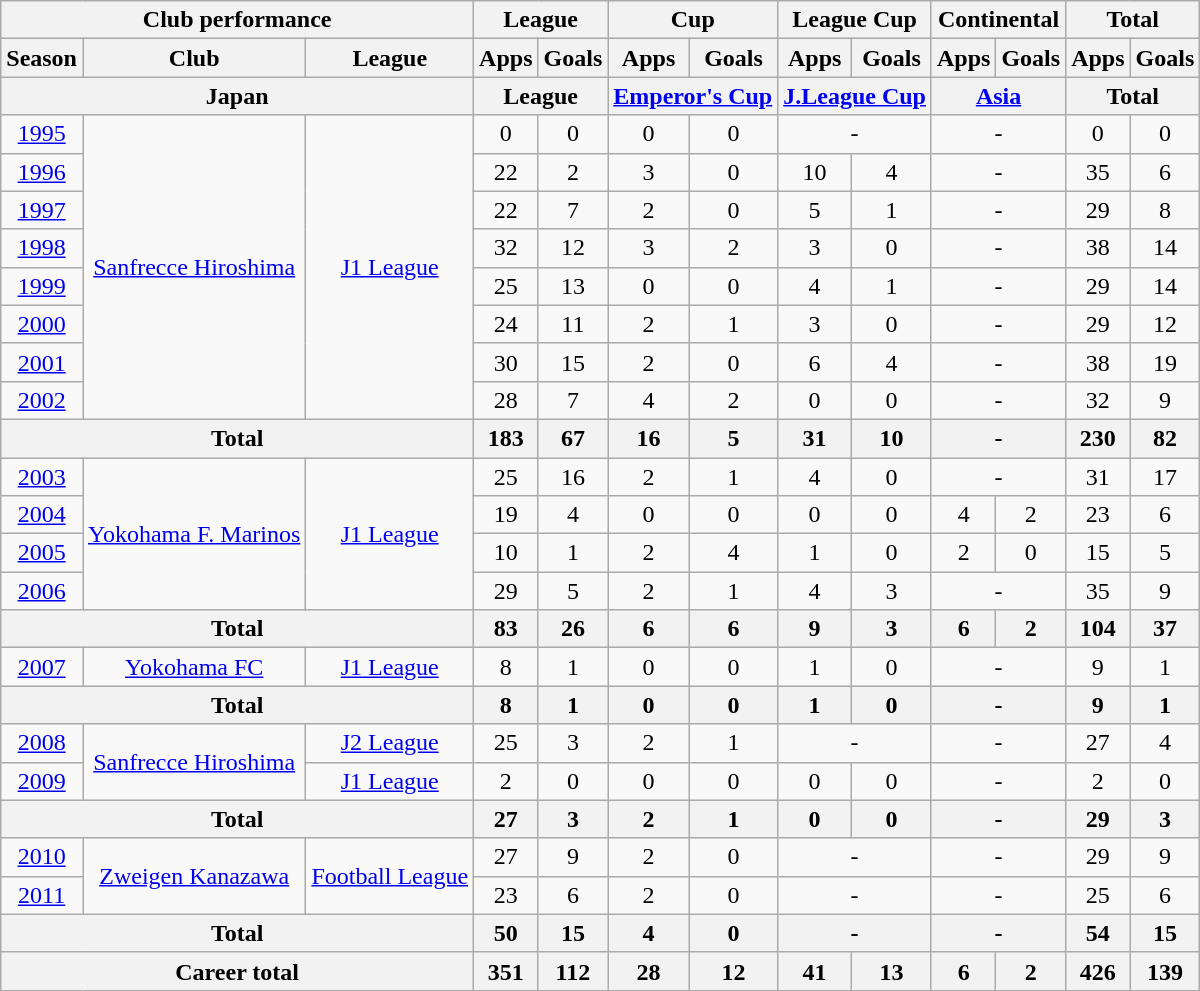<table class="wikitable" style="text-align:center">
<tr>
<th colspan=3>Club performance</th>
<th colspan=2>League</th>
<th colspan=2>Cup</th>
<th colspan=2>League Cup</th>
<th colspan=2>Continental</th>
<th colspan=2>Total</th>
</tr>
<tr>
<th>Season</th>
<th>Club</th>
<th>League</th>
<th>Apps</th>
<th>Goals</th>
<th>Apps</th>
<th>Goals</th>
<th>Apps</th>
<th>Goals</th>
<th>Apps</th>
<th>Goals</th>
<th>Apps</th>
<th>Goals</th>
</tr>
<tr>
<th colspan=3>Japan</th>
<th colspan=2>League</th>
<th colspan=2><a href='#'>Emperor's Cup</a></th>
<th colspan=2><a href='#'>J.League Cup</a></th>
<th colspan=2><a href='#'>Asia</a></th>
<th colspan=2>Total</th>
</tr>
<tr>
<td><a href='#'>1995</a></td>
<td rowspan="8"><a href='#'>Sanfrecce Hiroshima</a></td>
<td rowspan="8"><a href='#'>J1 League</a></td>
<td>0</td>
<td>0</td>
<td>0</td>
<td>0</td>
<td colspan="2">-</td>
<td colspan="2">-</td>
<td>0</td>
<td>0</td>
</tr>
<tr>
<td><a href='#'>1996</a></td>
<td>22</td>
<td>2</td>
<td>3</td>
<td>0</td>
<td>10</td>
<td>4</td>
<td colspan="2">-</td>
<td>35</td>
<td>6</td>
</tr>
<tr>
<td><a href='#'>1997</a></td>
<td>22</td>
<td>7</td>
<td>2</td>
<td>0</td>
<td>5</td>
<td>1</td>
<td colspan="2">-</td>
<td>29</td>
<td>8</td>
</tr>
<tr>
<td><a href='#'>1998</a></td>
<td>32</td>
<td>12</td>
<td>3</td>
<td>2</td>
<td>3</td>
<td>0</td>
<td colspan="2">-</td>
<td>38</td>
<td>14</td>
</tr>
<tr>
<td><a href='#'>1999</a></td>
<td>25</td>
<td>13</td>
<td>0</td>
<td>0</td>
<td>4</td>
<td>1</td>
<td colspan="2">-</td>
<td>29</td>
<td>14</td>
</tr>
<tr>
<td><a href='#'>2000</a></td>
<td>24</td>
<td>11</td>
<td>2</td>
<td>1</td>
<td>3</td>
<td>0</td>
<td colspan="2">-</td>
<td>29</td>
<td>12</td>
</tr>
<tr>
<td><a href='#'>2001</a></td>
<td>30</td>
<td>15</td>
<td>2</td>
<td>0</td>
<td>6</td>
<td>4</td>
<td colspan="2">-</td>
<td>38</td>
<td>19</td>
</tr>
<tr>
<td><a href='#'>2002</a></td>
<td>28</td>
<td>7</td>
<td>4</td>
<td>2</td>
<td>0</td>
<td>0</td>
<td colspan="2">-</td>
<td>32</td>
<td>9</td>
</tr>
<tr>
<th colspan="3">Total</th>
<th>183</th>
<th>67</th>
<th>16</th>
<th>5</th>
<th>31</th>
<th>10</th>
<th colspan="2">-</th>
<th>230</th>
<th>82</th>
</tr>
<tr>
<td><a href='#'>2003</a></td>
<td rowspan="4"><a href='#'>Yokohama F. Marinos</a></td>
<td rowspan="4"><a href='#'>J1 League</a></td>
<td>25</td>
<td>16</td>
<td>2</td>
<td>1</td>
<td>4</td>
<td>0</td>
<td colspan="2">-</td>
<td>31</td>
<td>17</td>
</tr>
<tr>
<td><a href='#'>2004</a></td>
<td>19</td>
<td>4</td>
<td>0</td>
<td>0</td>
<td>0</td>
<td>0</td>
<td>4</td>
<td>2</td>
<td>23</td>
<td>6</td>
</tr>
<tr>
<td><a href='#'>2005</a></td>
<td>10</td>
<td>1</td>
<td>2</td>
<td>4</td>
<td>1</td>
<td>0</td>
<td>2</td>
<td>0</td>
<td>15</td>
<td>5</td>
</tr>
<tr>
<td><a href='#'>2006</a></td>
<td>29</td>
<td>5</td>
<td>2</td>
<td>1</td>
<td>4</td>
<td>3</td>
<td colspan="2">-</td>
<td>35</td>
<td>9</td>
</tr>
<tr>
<th colspan="3">Total</th>
<th>83</th>
<th>26</th>
<th>6</th>
<th>6</th>
<th>9</th>
<th>3</th>
<th>6</th>
<th>2</th>
<th>104</th>
<th>37</th>
</tr>
<tr>
<td><a href='#'>2007</a></td>
<td><a href='#'>Yokohama FC</a></td>
<td><a href='#'>J1 League</a></td>
<td>8</td>
<td>1</td>
<td>0</td>
<td>0</td>
<td>1</td>
<td>0</td>
<td colspan="2">-</td>
<td>9</td>
<td>1</td>
</tr>
<tr>
<th colspan="3">Total</th>
<th>8</th>
<th>1</th>
<th>0</th>
<th>0</th>
<th>1</th>
<th>0</th>
<th colspan="2">-</th>
<th>9</th>
<th>1</th>
</tr>
<tr>
<td><a href='#'>2008</a></td>
<td rowspan="2"><a href='#'>Sanfrecce Hiroshima</a></td>
<td><a href='#'>J2 League</a></td>
<td>25</td>
<td>3</td>
<td>2</td>
<td>1</td>
<td colspan="2">-</td>
<td colspan="2">-</td>
<td>27</td>
<td>4</td>
</tr>
<tr>
<td><a href='#'>2009</a></td>
<td><a href='#'>J1 League</a></td>
<td>2</td>
<td>0</td>
<td>0</td>
<td>0</td>
<td>0</td>
<td>0</td>
<td colspan="2">-</td>
<td>2</td>
<td>0</td>
</tr>
<tr>
<th colspan="3">Total</th>
<th>27</th>
<th>3</th>
<th>2</th>
<th>1</th>
<th>0</th>
<th>0</th>
<th colspan="2">-</th>
<th>29</th>
<th>3</th>
</tr>
<tr>
<td><a href='#'>2010</a></td>
<td rowspan="2"><a href='#'>Zweigen Kanazawa</a></td>
<td rowspan="2"><a href='#'>Football League</a></td>
<td>27</td>
<td>9</td>
<td>2</td>
<td>0</td>
<td colspan="2">-</td>
<td colspan="2">-</td>
<td>29</td>
<td>9</td>
</tr>
<tr>
<td><a href='#'>2011</a></td>
<td>23</td>
<td>6</td>
<td>2</td>
<td>0</td>
<td colspan="2">-</td>
<td colspan="2">-</td>
<td>25</td>
<td>6</td>
</tr>
<tr>
<th colspan="3">Total</th>
<th>50</th>
<th>15</th>
<th>4</th>
<th>0</th>
<th colspan="2">-</th>
<th colspan="2">-</th>
<th>54</th>
<th>15</th>
</tr>
<tr>
<th colspan=3>Career total</th>
<th>351</th>
<th>112</th>
<th>28</th>
<th>12</th>
<th>41</th>
<th>13</th>
<th>6</th>
<th>2</th>
<th>426</th>
<th>139</th>
</tr>
</table>
